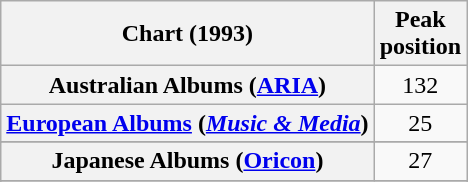<table class="wikitable sortable plainrowheaders" style="text-align:center">
<tr>
<th scope="col">Chart (1993)</th>
<th scope="col">Peak<br>position</th>
</tr>
<tr>
<th scope="row">Australian Albums (<a href='#'>ARIA</a>)</th>
<td>132</td>
</tr>
<tr>
<th scope="row"><a href='#'>European Albums</a> (<em><a href='#'>Music & Media</a></em>)</th>
<td>25</td>
</tr>
<tr>
</tr>
<tr>
<th scope="row">Japanese Albums (<a href='#'>Oricon</a>)</th>
<td>27</td>
</tr>
<tr>
</tr>
<tr>
</tr>
<tr>
</tr>
<tr>
</tr>
</table>
